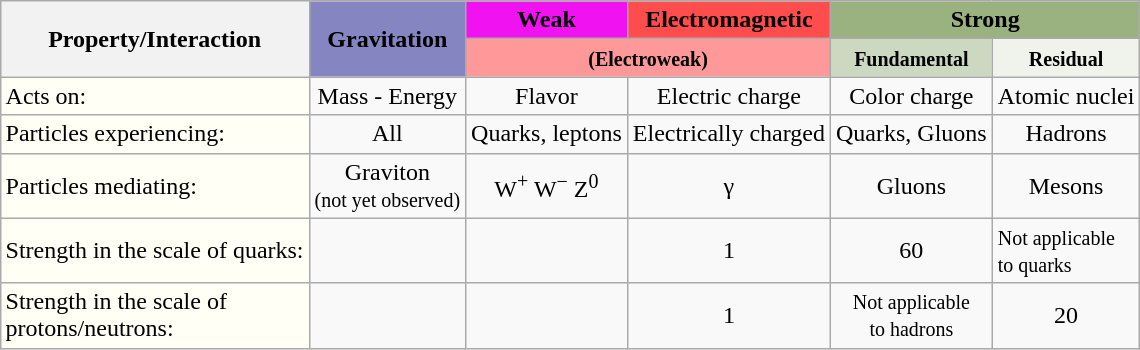<table class="wikitable" style="margin: 1em auto 1em auto;">
<tr>
<th rowspan="2" style="text-align: center;">Property/Interaction</th>
<th rowspan="2" style="text-align: center;background-color:#8585C2">Gravitation</th>
<th style="background-color:#F012F0">Weak</th>
<th style="background-color:#FF4D4D">Electromagnetic</th>
<th colspan="2" style="text-align: center;background-color:#99B280">Strong</th>
</tr>
<tr>
<th colspan="2" style="text-align: center;background-color:#FF9999"><small>(Electroweak)</small></th>
<th style="background-color:#CCD8C0"><small>Fundamental</small></th>
<th style="background-color:#F0F3EC"><small>Residual</small></th>
</tr>
<tr>
<td style="background-color:#FFFFF6">Acts on:</td>
<td align="center">Mass - Energy</td>
<td align="center">Flavor</td>
<td align="center">Electric charge</td>
<td align="center">Color charge</td>
<td align="center">Atomic nuclei</td>
</tr>
<tr>
<td style="background-color:#FFFFF6">Particles experiencing:</td>
<td align="center">All</td>
<td align="center">Quarks, leptons</td>
<td align="center">Electrically charged</td>
<td align="center">Quarks, Gluons</td>
<td align="center">Hadrons</td>
</tr>
<tr>
<td style="background-color:#FFFFF6">Particles mediating:</td>
<td align="center">Graviton <br><small>(not yet observed)</small></td>
<td align="center">W<sup>+</sup> W<sup>−</sup> Z<sup>0</sup></td>
<td align="center">γ</td>
<td align="center">Gluons</td>
<td align="center">Mesons</td>
</tr>
<tr>
<td style="background-color:#FFFFF6">Strength in the scale of quarks:</td>
<td align="center"></td>
<td align="center"></td>
<td align="center">1</td>
<td align="center">60</td>
<td><small>Not applicable <br>to quarks</small></td>
</tr>
<tr>
<td style="background-color:#FFFFF6">Strength in the scale of <br>protons/neutrons:</td>
<td align="center"></td>
<td align="center"></td>
<td align="center">1</td>
<td align="center"><small>Not applicable <br>to hadrons</small></td>
<td align="center">20</td>
</tr>
</table>
